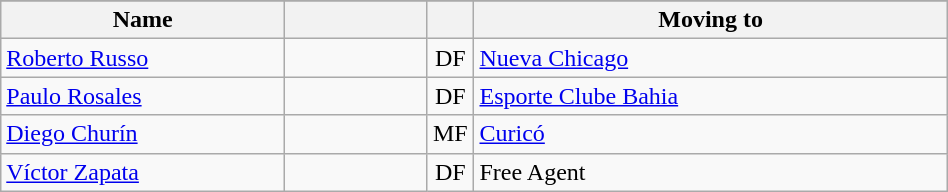<table class="wikitable" style="text-align: center; width:50%">
<tr>
</tr>
<tr>
<th width=30% align="center">Name</th>
<th width=15% align="center"></th>
<th width=5% align="center"></th>
<th width=50% align="center">Moving to</th>
</tr>
<tr>
<td align=left><a href='#'>Roberto Russo</a></td>
<td></td>
<td>DF</td>
<td align=left> <a href='#'>Nueva Chicago</a></td>
</tr>
<tr>
<td align=left><a href='#'>Paulo Rosales</a></td>
<td></td>
<td>DF</td>
<td align=left> <a href='#'>Esporte Clube Bahia</a></td>
</tr>
<tr>
<td align=left><a href='#'>Diego Churín</a></td>
<td></td>
<td>MF</td>
<td align=left> <a href='#'>Curicó</a></td>
</tr>
<tr>
<td align=left><a href='#'>Víctor Zapata</a></td>
<td></td>
<td>DF</td>
<td align=left>Free Agent</td>
</tr>
</table>
